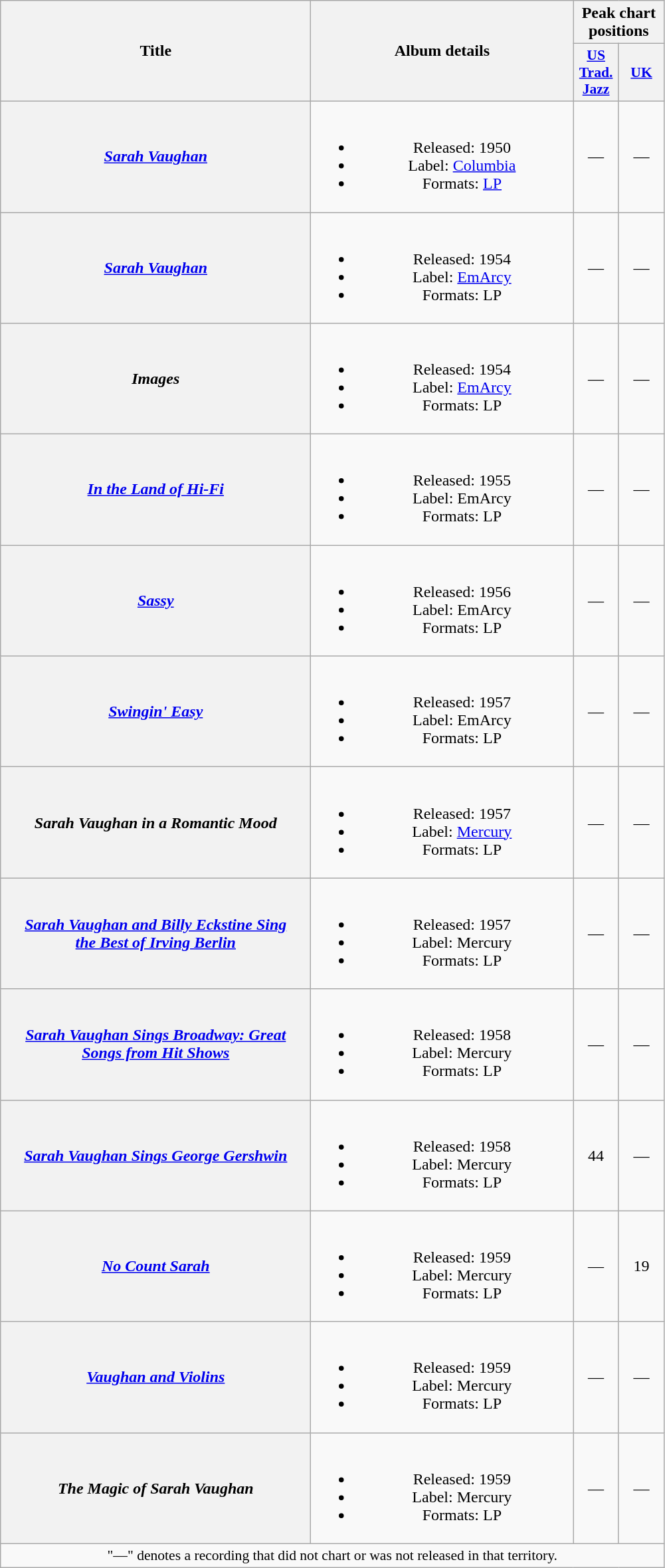<table class="wikitable plainrowheaders" style="text-align:center;">
<tr>
<th scope="col" rowspan="2" style="width:19em;">Title</th>
<th scope="col" rowspan="2" style="width:16em;">Album details</th>
<th scope="col" colspan="2">Peak chart<br>positions</th>
</tr>
<tr>
<th scope="col" style="width:2.7em;font-size:90%;"><a href='#'>US<br>Trad.<br>Jazz</a><br></th>
<th scope="col" style="width:2.7em;font-size:90%;"><a href='#'>UK</a><br></th>
</tr>
<tr>
<th scope="row"><em><a href='#'>Sarah Vaughan</a></em><br></th>
<td><br><ul><li>Released: 1950</li><li>Label: <a href='#'>Columbia</a></li><li>Formats: <a href='#'>LP</a></li></ul></td>
<td>—</td>
<td>—</td>
</tr>
<tr>
<th scope="row"><em><a href='#'>Sarah Vaughan</a></em><br></th>
<td><br><ul><li>Released: 1954</li><li>Label: <a href='#'>EmArcy</a></li><li>Formats: LP</li></ul></td>
<td>—</td>
<td>—</td>
</tr>
<tr>
<th scope="row"><em>Images</em></th>
<td><br><ul><li>Released: 1954</li><li>Label: <a href='#'>EmArcy</a></li><li>Formats: LP</li></ul></td>
<td>—</td>
<td>—</td>
</tr>
<tr>
<th scope="row"><em><a href='#'>In the Land of Hi-Fi</a></em></th>
<td><br><ul><li>Released: 1955</li><li>Label: EmArcy</li><li>Formats: LP</li></ul></td>
<td>—</td>
<td>—</td>
</tr>
<tr>
<th scope="row"><em><a href='#'>Sassy</a></em></th>
<td><br><ul><li>Released: 1956</li><li>Label: EmArcy</li><li>Formats: LP</li></ul></td>
<td>—</td>
<td>—</td>
</tr>
<tr>
<th scope="row"><em><a href='#'>Swingin' Easy</a></em></th>
<td><br><ul><li>Released: 1957</li><li>Label: EmArcy</li><li>Formats: LP</li></ul></td>
<td>—</td>
<td>—</td>
</tr>
<tr>
<th scope="row"><em>Sarah Vaughan in a Romantic Mood</em></th>
<td><br><ul><li>Released: 1957</li><li>Label: <a href='#'>Mercury</a></li><li>Formats: LP</li></ul></td>
<td>—</td>
<td>—</td>
</tr>
<tr>
<th scope="row"><em><a href='#'>Sarah Vaughan and Billy Eckstine Sing<br>the Best of Irving Berlin</a></em><br></th>
<td><br><ul><li>Released: 1957</li><li>Label: Mercury</li><li>Formats: LP</li></ul></td>
<td>—</td>
<td>—</td>
</tr>
<tr>
<th scope="row"><em><a href='#'>Sarah Vaughan Sings Broadway: Great<br>Songs from Hit Shows</a></em></th>
<td><br><ul><li>Released: 1958</li><li>Label: Mercury</li><li>Formats: LP</li></ul></td>
<td>—</td>
<td>—</td>
</tr>
<tr>
<th scope="row"><em><a href='#'>Sarah Vaughan Sings George Gershwin</a></em><br></th>
<td><br><ul><li>Released: 1958</li><li>Label: Mercury</li><li>Formats: LP</li></ul></td>
<td>44</td>
<td>—</td>
</tr>
<tr>
<th scope="row"><em><a href='#'>No Count Sarah</a></em><br></th>
<td><br><ul><li>Released: 1959</li><li>Label: Mercury</li><li>Formats: LP</li></ul></td>
<td>—</td>
<td>19</td>
</tr>
<tr>
<th scope="row"><em><a href='#'>Vaughan and Violins</a></em></th>
<td><br><ul><li>Released: 1959</li><li>Label: Mercury</li><li>Formats: LP</li></ul></td>
<td>—</td>
<td>—</td>
</tr>
<tr>
<th scope="row"><em>The Magic of Sarah Vaughan</em></th>
<td><br><ul><li>Released: 1959</li><li>Label: Mercury</li><li>Formats: LP</li></ul></td>
<td>—</td>
<td>—</td>
</tr>
<tr>
<td colspan="4" style="font-size:90%">"—" denotes a recording that did not chart or was not released in that territory.</td>
</tr>
</table>
